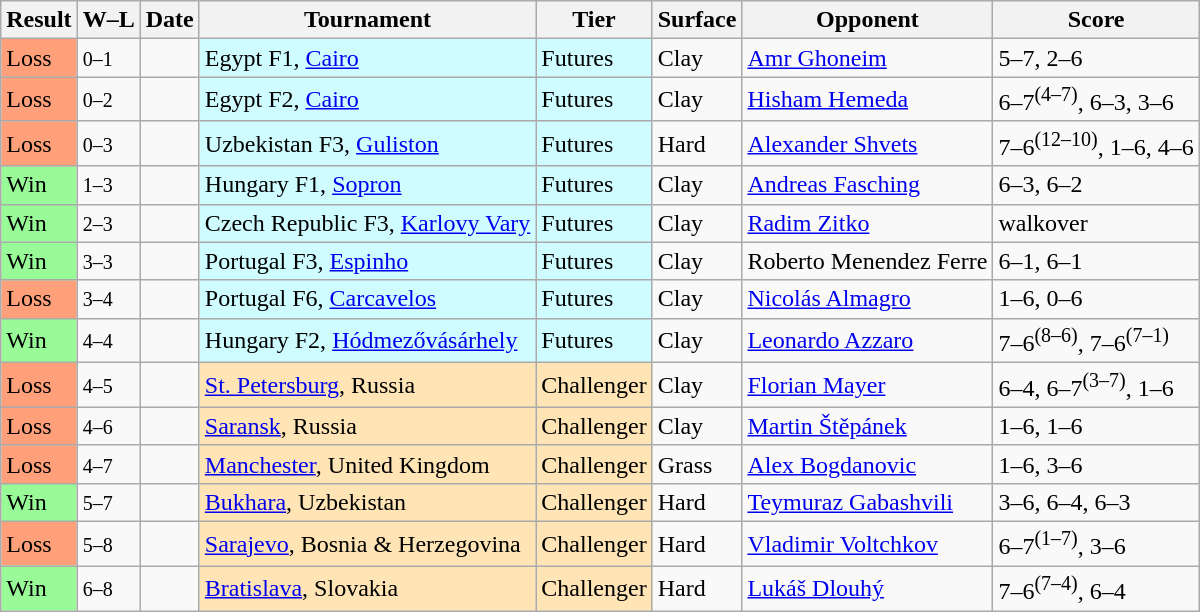<table class="sortable wikitable">
<tr>
<th>Result</th>
<th class="unsortable">W–L</th>
<th>Date</th>
<th>Tournament</th>
<th>Tier</th>
<th>Surface</th>
<th>Opponent</th>
<th class="unsortable">Score</th>
</tr>
<tr>
<td style="background:#ffa07a;">Loss</td>
<td><small>0–1</small></td>
<td></td>
<td style="background:#cffcff;">Egypt F1, <a href='#'>Cairo</a></td>
<td style="background:#cffcff;">Futures</td>
<td>Clay</td>
<td> <a href='#'>Amr Ghoneim</a></td>
<td>5–7, 2–6</td>
</tr>
<tr>
<td style="background:#ffa07a;">Loss</td>
<td><small>0–2</small></td>
<td></td>
<td style="background:#cffcff;">Egypt F2, <a href='#'>Cairo</a></td>
<td style="background:#cffcff;">Futures</td>
<td>Clay</td>
<td> <a href='#'>Hisham Hemeda</a></td>
<td>6–7<sup>(4–7)</sup>, 6–3, 3–6</td>
</tr>
<tr>
<td style="background:#ffa07a;">Loss</td>
<td><small>0–3</small></td>
<td></td>
<td style="background:#cffcff;">Uzbekistan F3, <a href='#'>Guliston</a></td>
<td style="background:#cffcff;">Futures</td>
<td>Hard</td>
<td> <a href='#'>Alexander Shvets</a></td>
<td>7–6<sup>(12–10)</sup>, 1–6, 4–6</td>
</tr>
<tr>
<td style="background:#98fb98;">Win</td>
<td><small>1–3</small></td>
<td></td>
<td style="background:#cffcff;">Hungary F1, <a href='#'>Sopron</a></td>
<td style="background:#cffcff;">Futures</td>
<td>Clay</td>
<td> <a href='#'>Andreas Fasching</a></td>
<td>6–3, 6–2</td>
</tr>
<tr>
<td style="background:#98fb98;">Win</td>
<td><small>2–3</small></td>
<td></td>
<td style="background:#cffcff;">Czech Republic F3, <a href='#'>Karlovy Vary</a></td>
<td style="background:#cffcff;">Futures</td>
<td>Clay</td>
<td> <a href='#'>Radim Zitko</a></td>
<td>walkover</td>
</tr>
<tr>
<td style="background:#98fb98;">Win</td>
<td><small>3–3</small></td>
<td></td>
<td style="background:#cffcff;">Portugal F3, <a href='#'>Espinho</a></td>
<td style="background:#cffcff;">Futures</td>
<td>Clay</td>
<td> Roberto Menendez Ferre</td>
<td>6–1, 6–1</td>
</tr>
<tr>
<td style="background:#ffa07a;">Loss</td>
<td><small>3–4</small></td>
<td></td>
<td style="background:#cffcff;">Portugal F6, <a href='#'>Carcavelos</a></td>
<td style="background:#cffcff;">Futures</td>
<td>Clay</td>
<td> <a href='#'>Nicolás Almagro</a></td>
<td>1–6, 0–6</td>
</tr>
<tr>
<td style="background:#98fb98;">Win</td>
<td><small>4–4</small></td>
<td></td>
<td style="background:#cffcff;">Hungary F2, <a href='#'>Hódmezővásárhely</a></td>
<td style="background:#cffcff;">Futures</td>
<td>Clay</td>
<td> <a href='#'>Leonardo Azzaro</a></td>
<td>7–6<sup>(8–6)</sup>, 7–6<sup>(7–1)</sup></td>
</tr>
<tr>
<td style="background:#ffa07a;">Loss</td>
<td><small>4–5</small></td>
<td></td>
<td style="background:moccasin;"><a href='#'>St. Petersburg</a>, Russia</td>
<td style="background:moccasin;">Challenger</td>
<td>Clay</td>
<td> <a href='#'>Florian Mayer</a></td>
<td>6–4, 6–7<sup>(3–7)</sup>, 1–6</td>
</tr>
<tr>
<td style="background:#ffa07a;">Loss</td>
<td><small>4–6</small></td>
<td></td>
<td style="background:moccasin;"><a href='#'>Saransk</a>, Russia</td>
<td style="background:moccasin;">Challenger</td>
<td>Clay</td>
<td> <a href='#'>Martin Štěpánek</a></td>
<td>1–6, 1–6</td>
</tr>
<tr>
<td style="background:#ffa07a;">Loss</td>
<td><small>4–7</small></td>
<td></td>
<td style="background:moccasin;"><a href='#'>Manchester</a>, United Kingdom</td>
<td style="background:moccasin;">Challenger</td>
<td>Grass</td>
<td> <a href='#'>Alex Bogdanovic</a></td>
<td>1–6, 3–6</td>
</tr>
<tr>
<td style="background:#98fb98;">Win</td>
<td><small>5–7</small></td>
<td></td>
<td style="background:moccasin;"><a href='#'>Bukhara</a>, Uzbekistan</td>
<td style="background:moccasin;">Challenger</td>
<td>Hard</td>
<td> <a href='#'>Teymuraz Gabashvili</a></td>
<td>3–6, 6–4, 6–3</td>
</tr>
<tr>
<td style="background:#ffa07a;">Loss</td>
<td><small>5–8</small></td>
<td></td>
<td style="background:moccasin;"><a href='#'>Sarajevo</a>, Bosnia & Herzegovina</td>
<td style="background:moccasin;">Challenger</td>
<td>Hard</td>
<td> <a href='#'>Vladimir Voltchkov</a></td>
<td>6–7<sup>(1–7)</sup>, 3–6</td>
</tr>
<tr>
<td style="background:#98fb98;">Win</td>
<td><small>6–8</small></td>
<td></td>
<td style="background:moccasin;"><a href='#'>Bratislava</a>, Slovakia</td>
<td style="background:moccasin;">Challenger</td>
<td>Hard</td>
<td> <a href='#'>Lukáš Dlouhý</a></td>
<td>7–6<sup>(7–4)</sup>, 6–4</td>
</tr>
</table>
